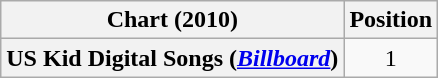<table class="wikitable plainrowheaders" style="text-align:center">
<tr>
<th>Chart (2010)</th>
<th>Position</th>
</tr>
<tr>
<th scope="row">US Kid Digital Songs (<em><a href='#'>Billboard</a></em>)</th>
<td>1</td>
</tr>
</table>
